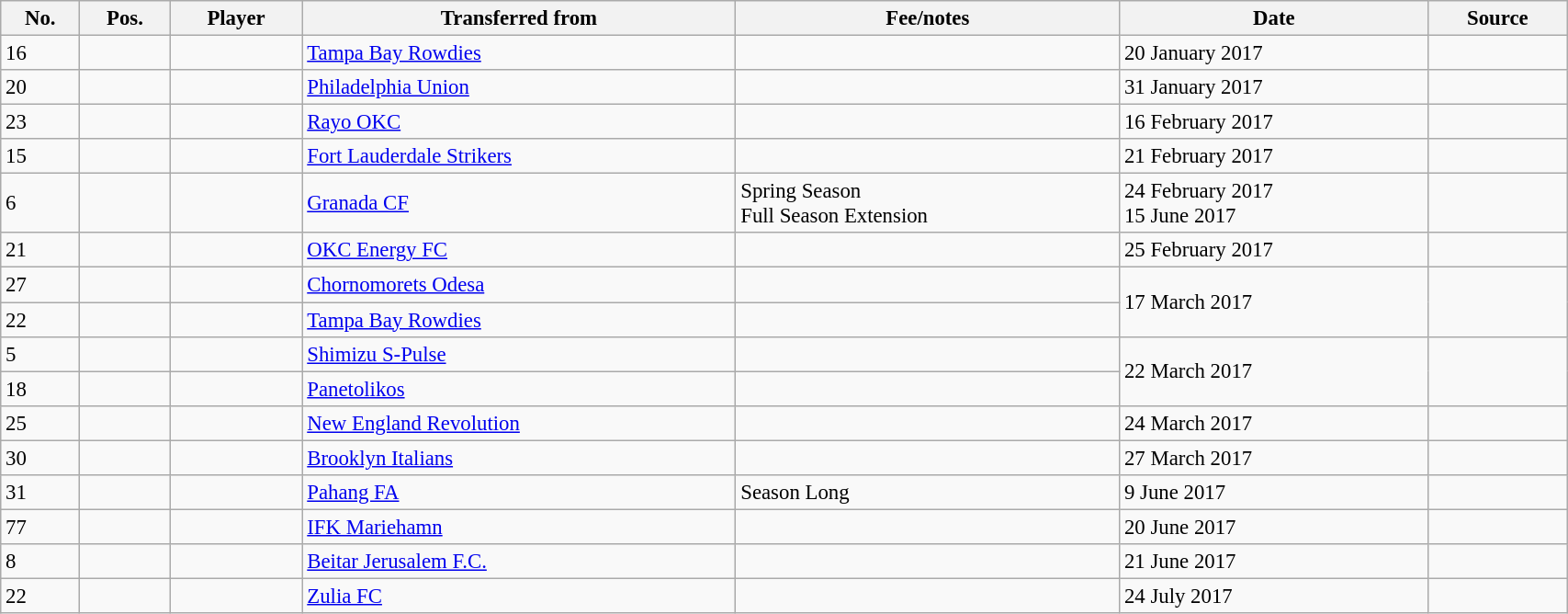<table class="wikitable sortable" style="width:90%; text-align:center; font-size:95%; text-align:left;">
<tr>
<th><strong>No.</strong></th>
<th><strong>Pos.</strong></th>
<th><strong>Player</strong></th>
<th><strong>Transferred from</strong></th>
<th><strong>Fee/notes</strong></th>
<th><strong>Date</strong></th>
<th><strong>Source</strong></th>
</tr>
<tr>
<td>16</td>
<td align=center></td>
<td></td>
<td> <a href='#'>Tampa Bay Rowdies</a></td>
<td></td>
<td>20 January 2017</td>
<td></td>
</tr>
<tr>
<td>20</td>
<td align=center></td>
<td></td>
<td> <a href='#'>Philadelphia Union</a></td>
<td></td>
<td>31 January 2017</td>
<td></td>
</tr>
<tr>
<td>23</td>
<td align=center></td>
<td></td>
<td> <a href='#'>Rayo OKC</a></td>
<td></td>
<td>16 February 2017</td>
<td></td>
</tr>
<tr>
<td>15</td>
<td align=center></td>
<td></td>
<td> <a href='#'>Fort Lauderdale Strikers</a></td>
<td></td>
<td>21 February 2017</td>
<td></td>
</tr>
<tr>
<td>6</td>
<td align=center></td>
<td></td>
<td> <a href='#'>Granada CF</a></td>
<td>Spring Season <br> Full Season Extension</td>
<td>24 February 2017 <br> 15 June 2017</td>
<td> <br> </td>
</tr>
<tr>
<td>21</td>
<td align=center></td>
<td></td>
<td> <a href='#'>OKC Energy FC</a></td>
<td></td>
<td>25 February 2017</td>
<td></td>
</tr>
<tr>
<td>27</td>
<td align=center></td>
<td></td>
<td> <a href='#'>Chornomorets Odesa</a></td>
<td></td>
<td rowspan="2">17 March 2017</td>
<td rowspan="2"></td>
</tr>
<tr>
<td>22</td>
<td align=center></td>
<td></td>
<td> <a href='#'>Tampa Bay Rowdies</a></td>
<td></td>
</tr>
<tr>
<td>5</td>
<td align=center></td>
<td></td>
<td> <a href='#'>Shimizu S-Pulse</a></td>
<td></td>
<td rowspan="2">22 March 2017</td>
<td rowspan="2"></td>
</tr>
<tr>
<td>18</td>
<td align=center></td>
<td></td>
<td> <a href='#'>Panetolikos</a></td>
<td></td>
</tr>
<tr>
<td>25</td>
<td align=center></td>
<td></td>
<td> <a href='#'>New England Revolution</a></td>
<td></td>
<td>24 March 2017</td>
<td></td>
</tr>
<tr>
<td>30</td>
<td align=center></td>
<td></td>
<td> <a href='#'>Brooklyn Italians</a></td>
<td></td>
<td>27 March 2017</td>
<td></td>
</tr>
<tr>
<td>31</td>
<td align=center></td>
<td></td>
<td> <a href='#'>Pahang FA</a></td>
<td>Season Long</td>
<td>9 June 2017</td>
<td></td>
</tr>
<tr>
<td>77</td>
<td align=center></td>
<td></td>
<td> <a href='#'>IFK Mariehamn</a></td>
<td></td>
<td>20 June 2017</td>
<td></td>
</tr>
<tr>
<td>8</td>
<td align=center></td>
<td></td>
<td> <a href='#'>Beitar Jerusalem F.C.</a></td>
<td></td>
<td>21 June 2017</td>
<td></td>
</tr>
<tr>
<td>22</td>
<td align=center></td>
<td></td>
<td> <a href='#'>Zulia FC</a></td>
<td></td>
<td>24 July 2017</td>
<td></td>
</tr>
</table>
